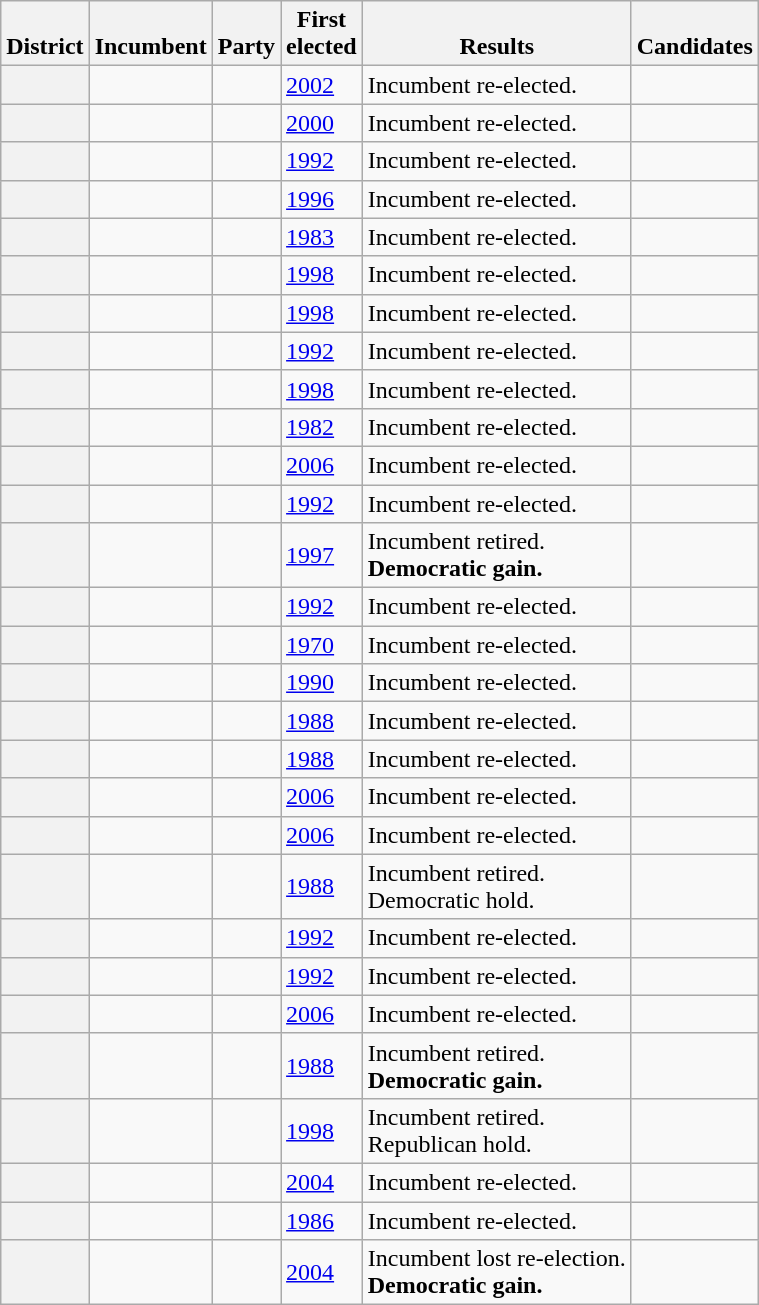<table class="wikitable sortable">
<tr valign=bottom>
<th>District</th>
<th>Incumbent</th>
<th>Party</th>
<th>First<br>elected</th>
<th>Results</th>
<th>Candidates</th>
</tr>
<tr>
<th></th>
<td></td>
<td></td>
<td><a href='#'>2002</a></td>
<td>Incumbent re-elected.</td>
<td nowrap></td>
</tr>
<tr>
<th></th>
<td></td>
<td></td>
<td><a href='#'>2000</a></td>
<td>Incumbent re-elected.</td>
<td nowrap></td>
</tr>
<tr>
<th></th>
<td></td>
<td></td>
<td><a href='#'>1992</a></td>
<td>Incumbent re-elected.</td>
<td nowrap></td>
</tr>
<tr>
<th></th>
<td></td>
<td></td>
<td><a href='#'>1996</a></td>
<td>Incumbent re-elected.</td>
<td nowrap></td>
</tr>
<tr>
<th></th>
<td></td>
<td></td>
<td><a href='#'>1983</a></td>
<td>Incumbent re-elected.</td>
<td nowrap></td>
</tr>
<tr>
<th></th>
<td></td>
<td></td>
<td><a href='#'>1998</a></td>
<td>Incumbent re-elected.</td>
<td nowrap></td>
</tr>
<tr>
<th></th>
<td></td>
<td></td>
<td><a href='#'>1998</a></td>
<td>Incumbent re-elected.</td>
<td nowrap></td>
</tr>
<tr>
<th></th>
<td></td>
<td></td>
<td><a href='#'>1992</a></td>
<td>Incumbent re-elected.</td>
<td nowrap></td>
</tr>
<tr>
<th></th>
<td></td>
<td></td>
<td><a href='#'>1998</a></td>
<td>Incumbent re-elected.</td>
<td nowrap></td>
</tr>
<tr>
<th></th>
<td></td>
<td></td>
<td><a href='#'>1982</a></td>
<td>Incumbent re-elected.</td>
<td nowrap></td>
</tr>
<tr>
<th></th>
<td></td>
<td></td>
<td><a href='#'>2006</a></td>
<td>Incumbent re-elected.</td>
<td nowrap></td>
</tr>
<tr>
<th></th>
<td></td>
<td></td>
<td><a href='#'>1992</a></td>
<td>Incumbent re-elected.</td>
<td nowrap></td>
</tr>
<tr>
<th></th>
<td></td>
<td></td>
<td><a href='#'>1997</a></td>
<td>Incumbent retired.<br><strong>Democratic gain.</strong></td>
<td nowrap></td>
</tr>
<tr>
<th></th>
<td></td>
<td></td>
<td><a href='#'>1992</a></td>
<td>Incumbent re-elected.</td>
<td nowrap></td>
</tr>
<tr>
<th></th>
<td></td>
<td></td>
<td><a href='#'>1970</a></td>
<td>Incumbent re-elected.</td>
<td nowrap></td>
</tr>
<tr>
<th></th>
<td></td>
<td></td>
<td><a href='#'>1990</a></td>
<td>Incumbent re-elected.</td>
<td nowrap></td>
</tr>
<tr>
<th></th>
<td></td>
<td></td>
<td><a href='#'>1988</a></td>
<td>Incumbent re-elected.</td>
<td nowrap></td>
</tr>
<tr>
<th></th>
<td></td>
<td></td>
<td><a href='#'>1988</a></td>
<td>Incumbent re-elected.</td>
<td nowrap></td>
</tr>
<tr>
<th></th>
<td></td>
<td></td>
<td><a href='#'>2006</a></td>
<td>Incumbent re-elected.</td>
<td nowrap></td>
</tr>
<tr>
<th></th>
<td></td>
<td></td>
<td><a href='#'>2006</a></td>
<td>Incumbent re-elected.</td>
<td nowrap></td>
</tr>
<tr>
<th></th>
<td></td>
<td></td>
<td><a href='#'>1988</a></td>
<td>Incumbent retired.<br>Democratic hold.</td>
<td nowrap></td>
</tr>
<tr>
<th></th>
<td></td>
<td></td>
<td><a href='#'>1992</a></td>
<td>Incumbent re-elected.</td>
<td nowrap></td>
</tr>
<tr>
<th></th>
<td></td>
<td></td>
<td><a href='#'>1992</a></td>
<td>Incumbent re-elected.</td>
<td nowrap></td>
</tr>
<tr>
<th></th>
<td></td>
<td></td>
<td><a href='#'>2006</a></td>
<td>Incumbent re-elected.</td>
<td nowrap></td>
</tr>
<tr>
<th></th>
<td></td>
<td></td>
<td><a href='#'>1988</a></td>
<td>Incumbent retired.<br><strong>Democratic gain.</strong></td>
<td nowrap></td>
</tr>
<tr>
<th></th>
<td></td>
<td></td>
<td><a href='#'>1998</a></td>
<td>Incumbent retired.<br>Republican hold.</td>
<td nowrap></td>
</tr>
<tr>
<th></th>
<td></td>
<td></td>
<td><a href='#'>2004</a></td>
<td>Incumbent re-elected.</td>
<td nowrap></td>
</tr>
<tr>
<th></th>
<td></td>
<td></td>
<td><a href='#'>1986</a></td>
<td>Incumbent re-elected.</td>
<td nowrap></td>
</tr>
<tr>
<th></th>
<td></td>
<td></td>
<td><a href='#'>2004</a></td>
<td>Incumbent lost re-election.<br><strong>Democratic gain.</strong></td>
<td nowrap></td>
</tr>
</table>
